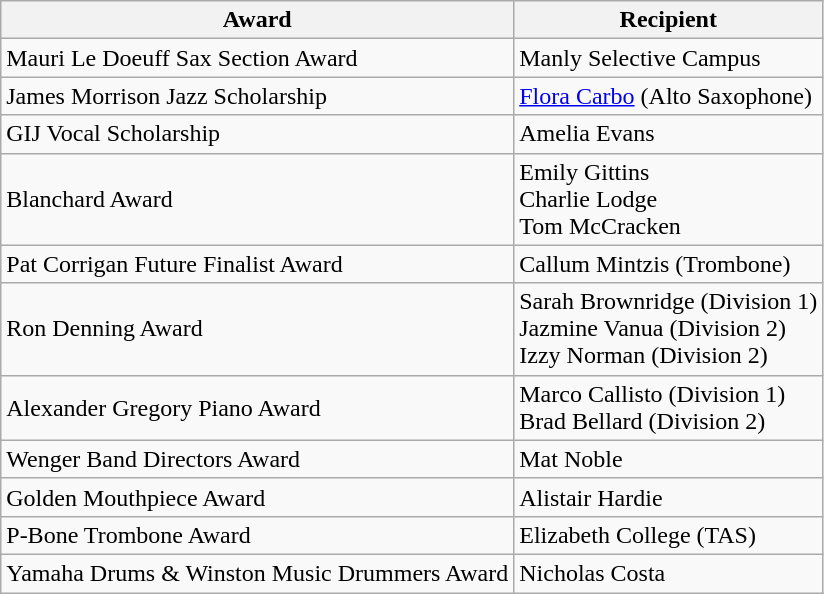<table class="wikitable">
<tr>
<th>Award</th>
<th>Recipient</th>
</tr>
<tr>
<td>Mauri Le Doeuff Sax Section Award</td>
<td>Manly Selective Campus</td>
</tr>
<tr>
<td>James Morrison Jazz Scholarship</td>
<td><a href='#'>Flora Carbo</a> (Alto Saxophone)</td>
</tr>
<tr>
<td>GIJ Vocal Scholarship</td>
<td>Amelia Evans</td>
</tr>
<tr>
<td>Blanchard Award</td>
<td>Emily Gittins<br>Charlie Lodge<br>Tom McCracken</td>
</tr>
<tr>
<td>Pat Corrigan Future Finalist Award</td>
<td>Callum Mintzis (Trombone)</td>
</tr>
<tr>
<td>Ron Denning Award</td>
<td>Sarah Brownridge (Division 1)<br>Jazmine Vanua (Division 2)<br>Izzy Norman (Division 2)</td>
</tr>
<tr>
<td>Alexander Gregory Piano Award</td>
<td>Marco Callisto (Division 1)<br>Brad Bellard (Division 2)</td>
</tr>
<tr>
<td>Wenger Band Directors Award</td>
<td>Mat Noble</td>
</tr>
<tr>
<td>Golden Mouthpiece Award</td>
<td>Alistair Hardie</td>
</tr>
<tr>
<td>P-Bone Trombone Award</td>
<td>Elizabeth College (TAS)</td>
</tr>
<tr>
<td>Yamaha Drums & Winston Music Drummers Award</td>
<td>Nicholas Costa</td>
</tr>
</table>
